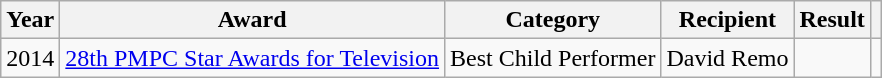<table class="wikitable">
<tr>
<th>Year</th>
<th>Award</th>
<th>Category</th>
<th>Recipient</th>
<th>Result</th>
<th></th>
</tr>
<tr>
<td>2014</td>
<td><a href='#'>28th PMPC Star Awards for Television</a></td>
<td>Best Child Performer</td>
<td>David Remo</td>
<td></td>
<td></td>
</tr>
</table>
